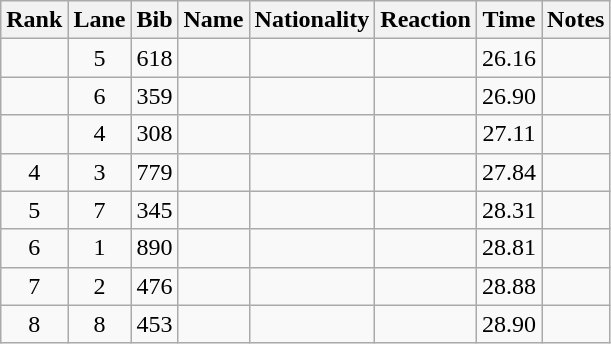<table class="wikitable sortable" style="text-align:center">
<tr>
<th>Rank</th>
<th>Lane</th>
<th>Bib</th>
<th>Name</th>
<th>Nationality</th>
<th>Reaction</th>
<th>Time</th>
<th>Notes</th>
</tr>
<tr>
<td></td>
<td>5</td>
<td>618</td>
<td align=left></td>
<td align=left></td>
<td></td>
<td>26.16</td>
<td></td>
</tr>
<tr>
<td></td>
<td>6</td>
<td>359</td>
<td align=left></td>
<td align=left></td>
<td></td>
<td>26.90</td>
<td></td>
</tr>
<tr>
<td></td>
<td>4</td>
<td>308</td>
<td align=left></td>
<td align=left></td>
<td></td>
<td>27.11</td>
<td></td>
</tr>
<tr>
<td>4</td>
<td>3</td>
<td>779</td>
<td align=left></td>
<td align=left></td>
<td></td>
<td>27.84</td>
<td></td>
</tr>
<tr>
<td>5</td>
<td>7</td>
<td>345</td>
<td align=left></td>
<td align=left></td>
<td></td>
<td>28.31</td>
<td></td>
</tr>
<tr>
<td>6</td>
<td>1</td>
<td>890</td>
<td align=left></td>
<td align=left></td>
<td></td>
<td>28.81</td>
<td></td>
</tr>
<tr>
<td>7</td>
<td>2</td>
<td>476</td>
<td align=left></td>
<td align=left></td>
<td></td>
<td>28.88</td>
<td></td>
</tr>
<tr>
<td>8</td>
<td>8</td>
<td>453</td>
<td align=left></td>
<td align=left></td>
<td></td>
<td>28.90</td>
<td></td>
</tr>
</table>
